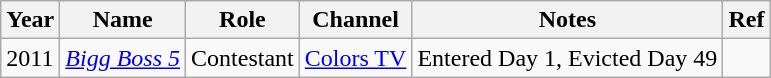<table class="wikitable">
<tr>
<th>Year</th>
<th>Name</th>
<th>Role</th>
<th>Channel</th>
<th>Notes</th>
<th>Ref</th>
</tr>
<tr>
<td>2011</td>
<td><em><a href='#'>Bigg Boss 5</a></em></td>
<td>Contestant</td>
<td><a href='#'>Colors TV</a></td>
<td>Entered Day 1, Evicted Day 49</td>
<td style="text-align:center;"></td>
</tr>
</table>
